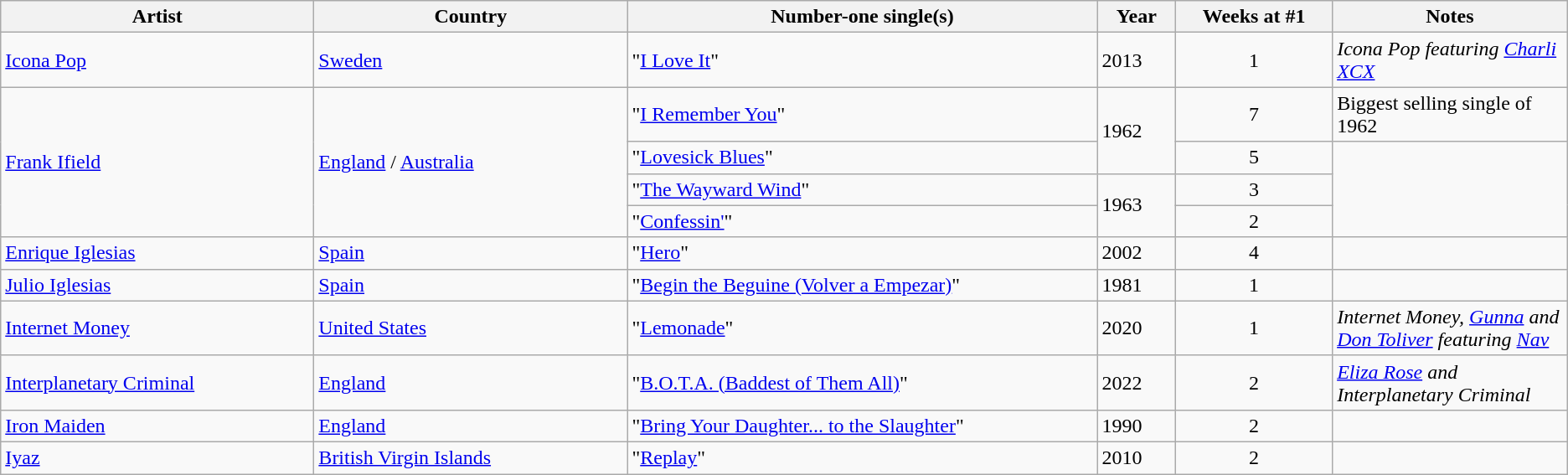<table class="wikitable">
<tr>
<th width="20%">Artist</th>
<th width="20%">Country</th>
<th width="30%">Number-one single(s)</th>
<th width="5%">Year</th>
<th width="10%">Weeks at #1</th>
<th width:"45%">Notes</th>
</tr>
<tr>
<td><a href='#'>Icona Pop</a></td>
<td><a href='#'>Sweden</a></td>
<td>"<a href='#'>I Love It</a>"</td>
<td>2013</td>
<td align=center>1</td>
<td><em>Icona Pop featuring <a href='#'>Charli XCX</a></em></td>
</tr>
<tr>
<td rowspan="4"><a href='#'>Frank Ifield</a></td>
<td rowspan="4"><a href='#'>England</a> / <a href='#'>Australia</a></td>
<td>"<a href='#'>I Remember You</a>"</td>
<td rowspan="2">1962</td>
<td align=center>7</td>
<td>Biggest selling single of 1962</td>
</tr>
<tr>
<td>"<a href='#'>Lovesick Blues</a>"</td>
<td align=center>5</td>
<td rowspan="3"></td>
</tr>
<tr>
<td>"<a href='#'>The Wayward Wind</a>"</td>
<td rowspan="2">1963</td>
<td align=center>3</td>
</tr>
<tr>
<td>"<a href='#'>Confessin'</a>"</td>
<td align=center>2</td>
</tr>
<tr>
<td><a href='#'>Enrique Iglesias</a></td>
<td><a href='#'>Spain</a></td>
<td>"<a href='#'>Hero</a>"</td>
<td>2002</td>
<td align=center>4</td>
<td></td>
</tr>
<tr>
<td><a href='#'>Julio Iglesias</a></td>
<td><a href='#'>Spain</a></td>
<td>"<a href='#'>Begin the Beguine (Volver a Empezar)</a>"</td>
<td>1981</td>
<td align=center>1</td>
<td></td>
</tr>
<tr>
<td><a href='#'>Internet Money</a></td>
<td><a href='#'>United States</a></td>
<td>"<a href='#'>Lemonade</a>"</td>
<td>2020</td>
<td align=center>1</td>
<td><em>Internet Money, <a href='#'>Gunna</a> and <a href='#'>Don Toliver</a> featuring <a href='#'>Nav</a></em></td>
</tr>
<tr>
<td><a href='#'>Interplanetary Criminal</a></td>
<td><a href='#'>England</a></td>
<td>"<a href='#'>B.O.T.A. (Baddest of Them All)</a>"</td>
<td>2022</td>
<td align=center>2</td>
<td><em><a href='#'>Eliza Rose</a> and Interplanetary Criminal</em></td>
</tr>
<tr>
<td><a href='#'>Iron Maiden</a></td>
<td><a href='#'>England</a></td>
<td>"<a href='#'>Bring Your Daughter... to the Slaughter</a>"</td>
<td>1990</td>
<td align=center>2</td>
<td></td>
</tr>
<tr>
<td><a href='#'>Iyaz</a></td>
<td><a href='#'>British Virgin Islands</a></td>
<td>"<a href='#'>Replay</a>"</td>
<td>2010</td>
<td align=center>2</td>
<td></td>
</tr>
</table>
